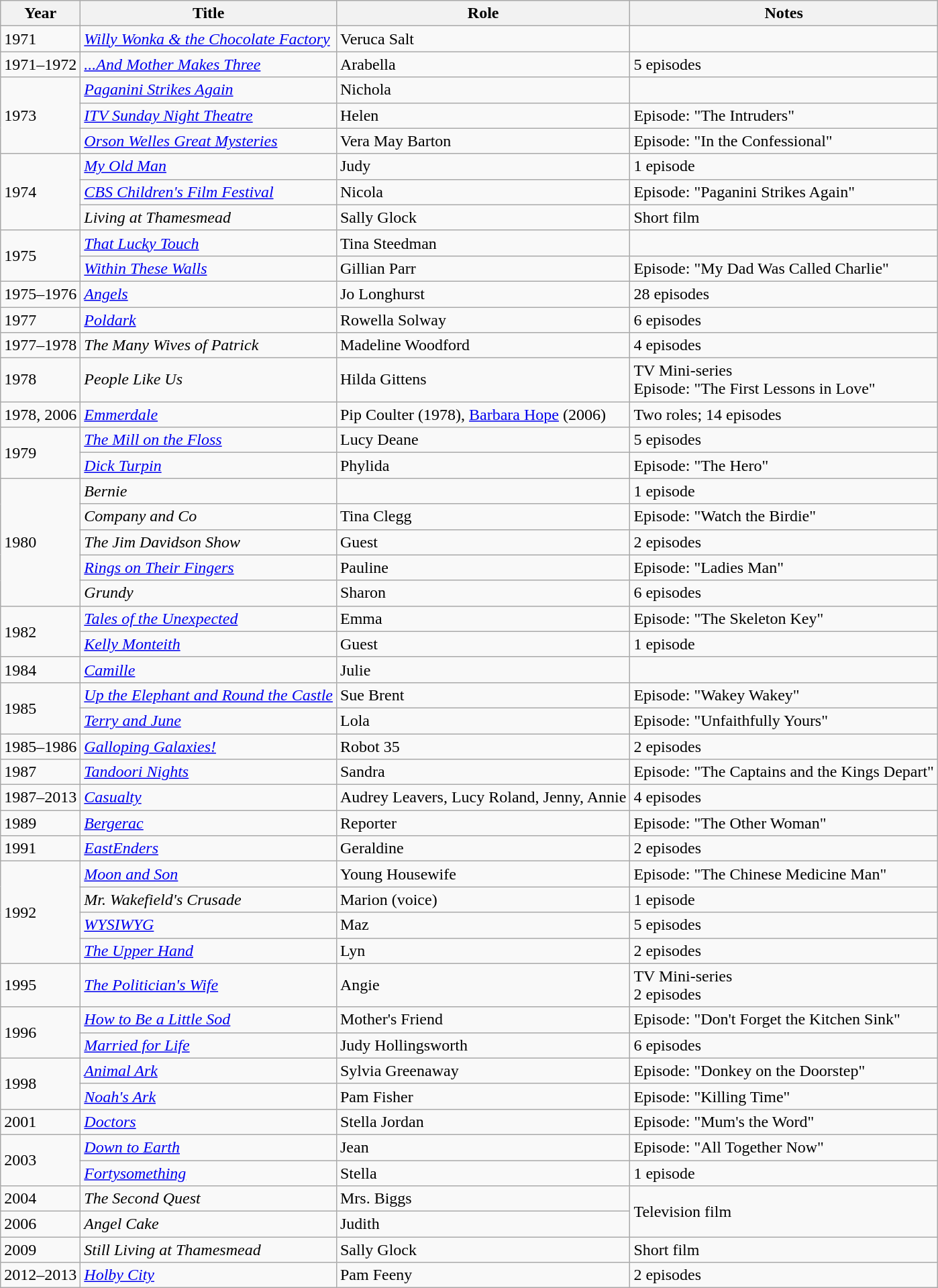<table class="wikitable sortable">
<tr>
<th>Year</th>
<th>Title</th>
<th>Role</th>
<th>Notes</th>
</tr>
<tr>
<td>1971</td>
<td><em><a href='#'>Willy Wonka & the Chocolate Factory</a></em></td>
<td>Veruca Salt</td>
<td></td>
</tr>
<tr>
<td>1971–1972</td>
<td><em><a href='#'>...And Mother Makes Three</a></em></td>
<td>Arabella</td>
<td>5 episodes</td>
</tr>
<tr>
<td rowspan="3">1973</td>
<td><em><a href='#'>Paganini Strikes Again</a></em></td>
<td>Nichola</td>
<td></td>
</tr>
<tr>
<td><em><a href='#'>ITV Sunday Night Theatre</a></em></td>
<td>Helen</td>
<td>Episode: "The Intruders"</td>
</tr>
<tr>
<td><em><a href='#'>Orson Welles Great Mysteries</a></em></td>
<td>Vera May Barton</td>
<td>Episode: "In the Confessional"</td>
</tr>
<tr>
<td rowspan="3">1974</td>
<td><em><a href='#'>My Old Man</a></em></td>
<td>Judy</td>
<td>1 episode</td>
</tr>
<tr>
<td><em><a href='#'>CBS Children's Film Festival</a></em></td>
<td>Nicola</td>
<td>Episode: "Paganini Strikes Again"</td>
</tr>
<tr>
<td><em>Living at Thamesmead</em></td>
<td>Sally Glock</td>
<td>Short film</td>
</tr>
<tr>
<td rowspan="2">1975</td>
<td><em><a href='#'>That Lucky Touch</a></em></td>
<td>Tina Steedman</td>
<td></td>
</tr>
<tr>
<td><em><a href='#'>Within These Walls</a></em></td>
<td>Gillian Parr</td>
<td>Episode: "My Dad Was Called Charlie"</td>
</tr>
<tr>
<td>1975–1976</td>
<td><em><a href='#'>Angels</a></em></td>
<td>Jo Longhurst</td>
<td>28 episodes</td>
</tr>
<tr>
<td>1977</td>
<td><em><a href='#'>Poldark</a></em></td>
<td>Rowella Solway</td>
<td>6 episodes</td>
</tr>
<tr>
<td>1977–1978</td>
<td><em>The Many Wives of Patrick</em></td>
<td>Madeline Woodford</td>
<td>4 episodes</td>
</tr>
<tr>
<td>1978</td>
<td><em>People Like Us</em></td>
<td>Hilda Gittens</td>
<td>TV Mini-series<br>Episode: "The First Lessons in Love"</td>
</tr>
<tr Tales Of The Unexpected - The Skeleton Key 1982>
<td>1978, 2006</td>
<td><em><a href='#'>Emmerdale</a></em></td>
<td>Pip Coulter (1978), <a href='#'>Barbara Hope</a> (2006)</td>
<td>Two roles; 14 episodes</td>
</tr>
<tr>
<td rowspan="2">1979</td>
<td><em><a href='#'>The Mill on the Floss</a></em></td>
<td>Lucy Deane</td>
<td>5 episodes</td>
</tr>
<tr>
<td><em><a href='#'>Dick Turpin</a></em></td>
<td>Phylida</td>
<td>Episode: "The Hero"</td>
</tr>
<tr>
<td rowspan="5">1980</td>
<td><em>Bernie</em></td>
<td></td>
<td>1 episode</td>
</tr>
<tr>
<td><em>Company and Co</em></td>
<td>Tina Clegg</td>
<td>Episode: "Watch the Birdie"</td>
</tr>
<tr>
<td><em>The Jim Davidson Show</em></td>
<td>Guest</td>
<td>2 episodes</td>
</tr>
<tr>
<td><em><a href='#'>Rings on Their Fingers</a></em></td>
<td>Pauline</td>
<td>Episode: "Ladies Man"</td>
</tr>
<tr>
<td><em>Grundy</em></td>
<td>Sharon</td>
<td>6 episodes</td>
</tr>
<tr>
<td rowspan="2">1982</td>
<td><em><a href='#'>Tales of the Unexpected</a></em></td>
<td>Emma</td>
<td>Episode: "The Skeleton Key"</td>
</tr>
<tr>
<td><em><a href='#'>Kelly Monteith</a></em></td>
<td>Guest</td>
<td>1 episode</td>
</tr>
<tr>
<td>1984</td>
<td><em><a href='#'>Camille</a></em></td>
<td>Julie</td>
<td></td>
</tr>
<tr>
<td rowspan="2">1985</td>
<td><em><a href='#'>Up the Elephant and Round the Castle</a></em></td>
<td>Sue Brent</td>
<td>Episode: "Wakey Wakey"</td>
</tr>
<tr>
<td><em><a href='#'>Terry and June</a></em></td>
<td>Lola</td>
<td>Episode: "Unfaithfully Yours"</td>
</tr>
<tr>
<td>1985–1986</td>
<td><em><a href='#'>Galloping Galaxies!</a></em></td>
<td>Robot 35</td>
<td>2 episodes</td>
</tr>
<tr>
<td>1987</td>
<td><em><a href='#'>Tandoori Nights</a></em></td>
<td>Sandra</td>
<td>Episode: "The Captains and the Kings Depart"</td>
</tr>
<tr>
<td>1987–2013</td>
<td><em><a href='#'>Casualty</a></em></td>
<td>Audrey Leavers, Lucy Roland, Jenny, Annie</td>
<td>4 episodes</td>
</tr>
<tr>
<td>1989</td>
<td><em><a href='#'>Bergerac</a></em></td>
<td>Reporter</td>
<td>Episode: "The Other Woman"</td>
</tr>
<tr>
<td>1991</td>
<td><em><a href='#'>EastEnders</a></em></td>
<td>Geraldine</td>
<td>2 episodes</td>
</tr>
<tr>
<td rowspan="4">1992</td>
<td><em><a href='#'>Moon and Son</a></em></td>
<td>Young Housewife</td>
<td>Episode: "The Chinese Medicine Man"</td>
</tr>
<tr>
<td><em>Mr. Wakefield's Crusade</em></td>
<td>Marion (voice)</td>
<td>1 episode</td>
</tr>
<tr>
<td><em><a href='#'>WYSIWYG</a></em></td>
<td>Maz</td>
<td>5 episodes</td>
</tr>
<tr>
<td><em><a href='#'>The Upper Hand</a></em></td>
<td>Lyn</td>
<td>2 episodes</td>
</tr>
<tr>
<td>1995</td>
<td><em><a href='#'>The Politician's Wife</a></em></td>
<td>Angie</td>
<td>TV Mini-series<br>2 episodes</td>
</tr>
<tr>
<td rowspan="2">1996</td>
<td><em><a href='#'>How to Be a Little Sod</a></em></td>
<td>Mother's Friend</td>
<td>Episode: "Don't Forget the Kitchen Sink"</td>
</tr>
<tr>
<td><em><a href='#'>Married for Life</a></em></td>
<td>Judy Hollingsworth</td>
<td>6 episodes</td>
</tr>
<tr>
<td rowspan="2">1998</td>
<td><em><a href='#'>Animal Ark</a></em></td>
<td>Sylvia Greenaway</td>
<td>Episode: "Donkey on the Doorstep"</td>
</tr>
<tr>
<td><em><a href='#'>Noah's Ark</a></em></td>
<td>Pam Fisher</td>
<td>Episode: "Killing Time"</td>
</tr>
<tr>
<td>2001</td>
<td><em><a href='#'>Doctors</a></em></td>
<td>Stella Jordan</td>
<td>Episode: "Mum's the Word"</td>
</tr>
<tr>
<td rowspan="2">2003</td>
<td><em><a href='#'>Down to Earth</a></em></td>
<td>Jean</td>
<td>Episode: "All Together Now"</td>
</tr>
<tr>
<td><em><a href='#'>Fortysomething</a></em></td>
<td>Stella</td>
<td>1 episode</td>
</tr>
<tr>
<td>2004</td>
<td><em>The Second Quest</em></td>
<td>Mrs. Biggs</td>
<td rowspan="2">Television film</td>
</tr>
<tr>
<td>2006</td>
<td><em>Angel Cake</em></td>
<td>Judith</td>
</tr>
<tr>
<td>2009</td>
<td><em>Still Living at Thamesmead</em></td>
<td>Sally Glock</td>
<td>Short film</td>
</tr>
<tr>
<td>2012–2013</td>
<td><em><a href='#'>Holby City</a></em></td>
<td>Pam Feeny</td>
<td>2 episodes</td>
</tr>
</table>
